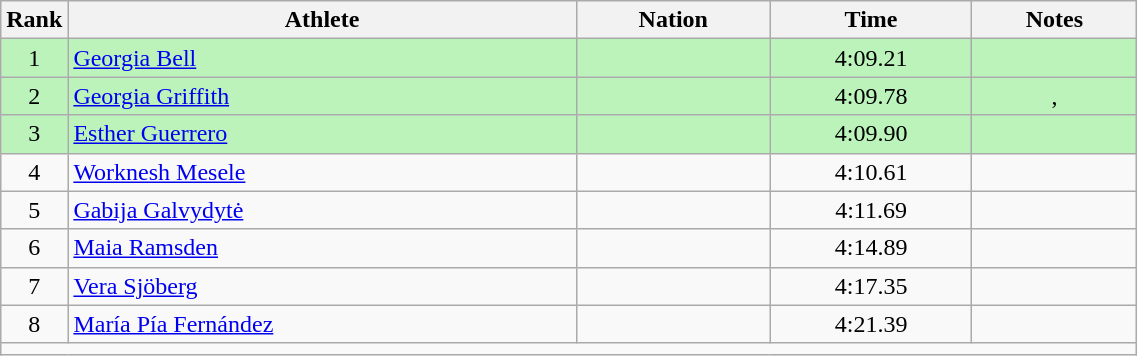<table class="wikitable sortable" style="text-align:center;width: 60%;">
<tr>
<th scope="col" style="width: 10px;">Rank</th>
<th scope="col">Athlete</th>
<th scope="col">Nation</th>
<th scope="col">Time</th>
<th scope="col">Notes</th>
</tr>
<tr bgcolor=bbf3bb>
<td>1</td>
<td align=left><a href='#'>Georgia Bell</a></td>
<td align=left></td>
<td>4:09.21</td>
<td></td>
</tr>
<tr bgcolor=bbf3bb>
<td>2</td>
<td align=left><a href='#'>Georgia Griffith</a></td>
<td align=left></td>
<td>4:09.78</td>
<td>, </td>
</tr>
<tr bgcolor=bbf3bb>
<td>3</td>
<td align=left><a href='#'>Esther Guerrero</a></td>
<td align=left></td>
<td>4:09.90</td>
<td></td>
</tr>
<tr>
<td>4</td>
<td align=left><a href='#'>Worknesh Mesele</a></td>
<td align=left></td>
<td>4:10.61</td>
<td></td>
</tr>
<tr>
<td>5</td>
<td align=left><a href='#'>Gabija Galvydytė</a></td>
<td align=left></td>
<td>4:11.69</td>
<td></td>
</tr>
<tr>
<td>6</td>
<td align=left><a href='#'>Maia Ramsden</a></td>
<td align=left></td>
<td>4:14.89</td>
<td></td>
</tr>
<tr>
<td>7</td>
<td align=left><a href='#'>Vera Sjöberg</a></td>
<td align=left></td>
<td>4:17.35</td>
<td></td>
</tr>
<tr>
<td>8</td>
<td align=left><a href='#'>María Pía Fernández</a></td>
<td align=left></td>
<td>4:21.39</td>
<td></td>
</tr>
<tr class="sortbottom">
<td colspan="5"></td>
</tr>
</table>
